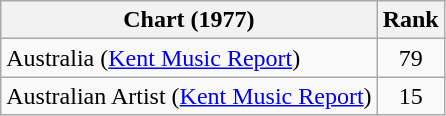<table class="wikitable">
<tr>
<th>Chart (1977)</th>
<th>Rank</th>
</tr>
<tr>
<td>Australia (<a href='#'>Kent Music Report</a>)</td>
<td style="text-align:center;">79</td>
</tr>
<tr>
<td>Australian Artist (<a href='#'>Kent Music Report</a>)</td>
<td style="text-align:center;">15</td>
</tr>
</table>
